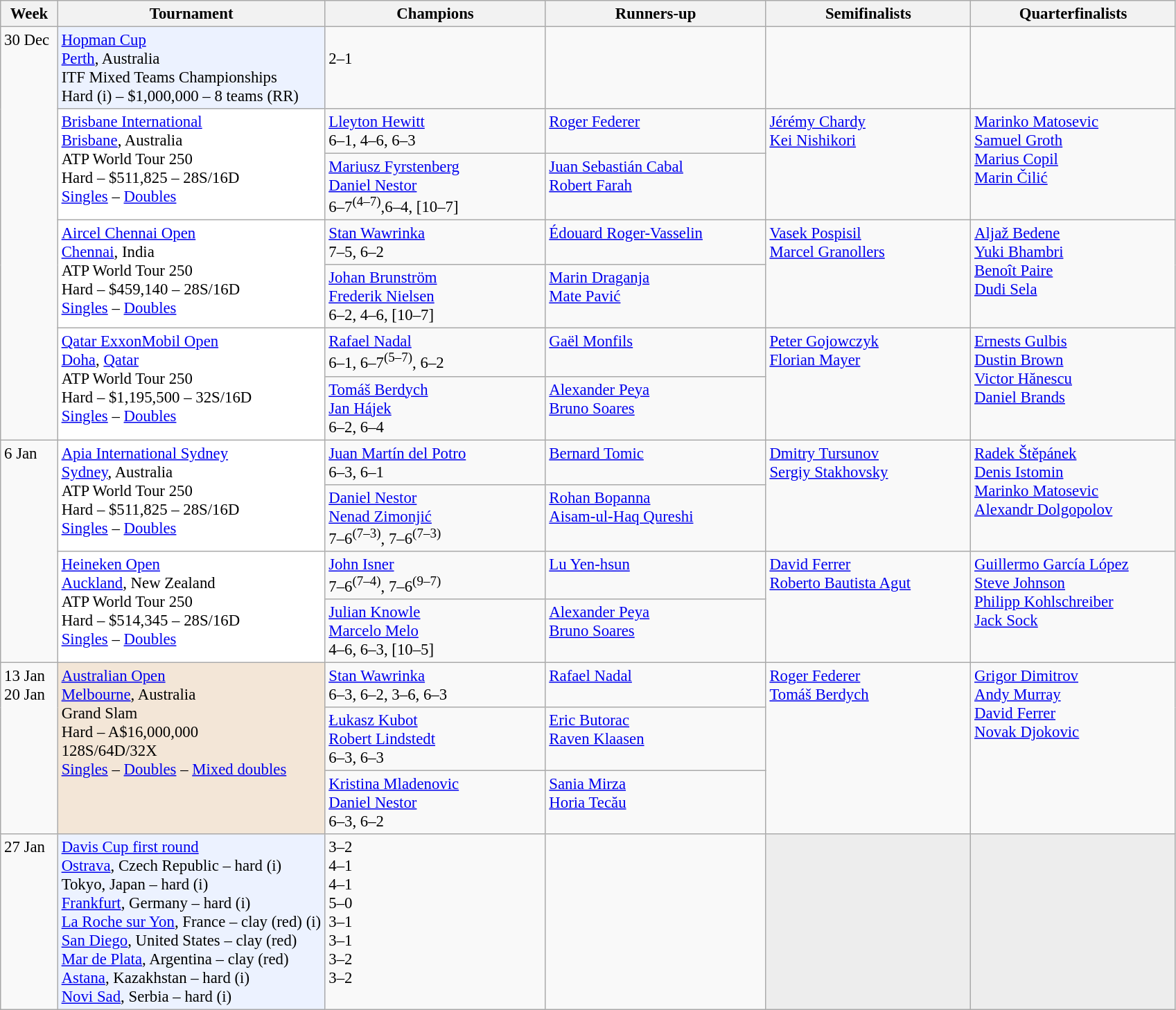<table class=wikitable style=font-size:95%>
<tr>
<th style="width:48px;">Week</th>
<th style="width:250px;">Tournament</th>
<th style="width:205px;">Champions</th>
<th style="width:205px;">Runners-up</th>
<th style="width:190px;">Semifinalists</th>
<th style="width:190px;">Quarterfinalists</th>
</tr>
<tr valign=top>
<td rowspan=7>30 Dec</td>
<td style="background:#ECF2FF;"><a href='#'>Hopman Cup</a><br><a href='#'>Perth</a>, Australia<br>ITF Mixed Teams Championships<br> Hard (i) – $1,000,000 – 8 teams (RR)</td>
<td><br>2–1</td>
<td></td>
<td><br><br></td>
<td>  <br>  <br></td>
</tr>
<tr valign=top>
<td bgcolor=#ffffff rowspan=2><a href='#'>Brisbane International</a><br> <a href='#'>Brisbane</a>, Australia<br>ATP World Tour 250<br> Hard – $511,825 – 28S/16D<br> <a href='#'>Singles</a> – <a href='#'>Doubles</a></td>
<td> <a href='#'>Lleyton Hewitt</a><br>6–1, 4–6, 6–3</td>
<td> <a href='#'>Roger Federer</a></td>
<td rowspan=2> <a href='#'>Jérémy Chardy</a><br> <a href='#'>Kei Nishikori</a></td>
<td rowspan=2> <a href='#'>Marinko Matosevic</a> <br> <a href='#'>Samuel Groth</a> <br>  <a href='#'>Marius Copil</a><br> <a href='#'>Marin Čilić</a></td>
</tr>
<tr valign=top>
<td> <a href='#'>Mariusz Fyrstenberg</a><br>  <a href='#'>Daniel Nestor</a><br>6–7<sup>(4–7)</sup>,6–4, [10–7]</td>
<td> <a href='#'>Juan Sebastián Cabal</a> <br>  <a href='#'>Robert Farah</a></td>
</tr>
<tr valign=top>
<td bgcolor=#ffffff rowspan=2><a href='#'>Aircel Chennai Open</a><br> <a href='#'>Chennai</a>, India<br>ATP World Tour 250<br>Hard – $459,140 – 28S/16D<br><a href='#'>Singles</a> – <a href='#'>Doubles</a></td>
<td> <a href='#'>Stan Wawrinka</a><br>7–5, 6–2</td>
<td> <a href='#'>Édouard Roger-Vasselin</a></td>
<td rowspan=2> <a href='#'>Vasek Pospisil</a><br> <a href='#'>Marcel Granollers</a></td>
<td rowspan=2> <a href='#'>Aljaž Bedene</a><br> <a href='#'>Yuki Bhambri</a><br>  <a href='#'>Benoît Paire</a> <br> <a href='#'>Dudi Sela</a></td>
</tr>
<tr valign=top>
<td> <a href='#'>Johan Brunström</a> <br>  <a href='#'>Frederik Nielsen</a><br>6–2, 4–6, [10–7]</td>
<td> <a href='#'>Marin Draganja</a><br> <a href='#'>Mate Pavić</a></td>
</tr>
<tr valign=top>
<td bgcolor=#ffffff rowspan=2><a href='#'>Qatar ExxonMobil Open</a><br> <a href='#'>Doha</a>, <a href='#'>Qatar</a><br>ATP World Tour 250<br>Hard – $1,195,500 – 32S/16D<br> <a href='#'>Singles</a> – <a href='#'>Doubles</a></td>
<td> <a href='#'>Rafael Nadal</a><br>6–1, 6–7<sup>(5–7)</sup>, 6–2</td>
<td> <a href='#'>Gaël Monfils</a></td>
<td rowspan=2> <a href='#'>Peter Gojowczyk</a><br> <a href='#'>Florian Mayer</a></td>
<td rowspan=2> <a href='#'>Ernests Gulbis</a><br> <a href='#'>Dustin Brown</a><br>  <a href='#'>Victor Hănescu</a><br> <a href='#'>Daniel Brands</a></td>
</tr>
<tr valign=top>
<td> <a href='#'>Tomáš Berdych</a><br> <a href='#'>Jan Hájek</a><br>6–2, 6–4</td>
<td> <a href='#'>Alexander Peya</a><br> <a href='#'>Bruno Soares</a></td>
</tr>
<tr valign=top>
<td rowspan=4>6 Jan</td>
<td bgcolor=#ffffff rowspan=2><a href='#'>Apia International Sydney</a><br> <a href='#'>Sydney</a>, Australia<br>ATP World Tour 250<br>Hard – $511,825 – 28S/16D<br> <a href='#'>Singles</a> – <a href='#'>Doubles</a></td>
<td> <a href='#'>Juan Martín del Potro</a><br>6–3, 6–1</td>
<td> <a href='#'>Bernard Tomic</a></td>
<td rowspan=2> <a href='#'>Dmitry Tursunov</a><br> <a href='#'>Sergiy Stakhovsky</a></td>
<td rowspan=2> <a href='#'>Radek Štěpánek</a><br>  <a href='#'>Denis Istomin</a><br>  <a href='#'>Marinko Matosevic</a><br> <a href='#'>Alexandr Dolgopolov</a></td>
</tr>
<tr valign=top>
<td> <a href='#'>Daniel Nestor</a><br> <a href='#'>Nenad Zimonjić</a><br>7–6<sup>(7–3)</sup>, 7–6<sup>(7–3)</sup></td>
<td> <a href='#'>Rohan Bopanna</a><br> <a href='#'>Aisam-ul-Haq Qureshi</a></td>
</tr>
<tr valign=top>
<td bgcolor=#ffffff rowspan=2><a href='#'>Heineken Open</a><br> <a href='#'>Auckland</a>, New Zealand<br>ATP World Tour 250<br>Hard – $514,345 – 28S/16D<br> <a href='#'>Singles</a> – <a href='#'>Doubles</a></td>
<td> <a href='#'>John Isner</a><br>7–6<sup>(7–4)</sup>, 7–6<sup>(9–7)</sup></td>
<td> <a href='#'>Lu Yen-hsun</a></td>
<td rowspan=2> <a href='#'>David Ferrer</a> <br> <a href='#'>Roberto Bautista Agut</a></td>
<td rowspan=2> <a href='#'>Guillermo García López</a><br> <a href='#'>Steve Johnson</a><br>  <a href='#'>Philipp Kohlschreiber</a><br> <a href='#'>Jack Sock</a></td>
</tr>
<tr valign=top>
<td> <a href='#'>Julian Knowle</a><br> <a href='#'>Marcelo Melo</a><br>4–6, 6–3, [10–5]</td>
<td> <a href='#'>Alexander Peya</a><br> <a href='#'>Bruno Soares</a></td>
</tr>
<tr valign=top>
<td rowspan=3>13 Jan<br>20 Jan</td>
<td bgcolor=#F3E6D7 rowspan=3><a href='#'>Australian Open</a><br> <a href='#'>Melbourne</a>, Australia<br>Grand Slam<br>Hard – A$16,000,000<br>128S/64D/32X<br><a href='#'>Singles</a> – <a href='#'>Doubles</a> – <a href='#'>Mixed doubles</a></td>
<td> <a href='#'>Stan Wawrinka</a><br>6–3, 6–2, 3–6, 6–3</td>
<td> <a href='#'>Rafael Nadal</a></td>
<td rowspan=3> <a href='#'>Roger Federer</a><br> <a href='#'>Tomáš Berdych</a></td>
<td rowspan=3> <a href='#'>Grigor Dimitrov</a><br>  <a href='#'>Andy Murray</a><br> <a href='#'>David Ferrer</a><br> <a href='#'>Novak Djokovic</a></td>
</tr>
<tr valign=top>
<td> <a href='#'>Łukasz Kubot</a><br> <a href='#'>Robert Lindstedt</a><br>6–3, 6–3</td>
<td> <a href='#'>Eric Butorac</a><br> <a href='#'>Raven Klaasen</a></td>
</tr>
<tr valign=top>
<td> <a href='#'>Kristina Mladenovic</a><br> <a href='#'>Daniel Nestor</a><br>6–3, 6–2</td>
<td> <a href='#'>Sania Mirza</a><br> <a href='#'>Horia Tecău</a></td>
</tr>
<tr valign=top>
<td>27 Jan</td>
<td style="background:#ECF2FF;"><a href='#'>Davis Cup first round</a><br> <a href='#'>Ostrava</a>, Czech Republic – hard (i) <br> Tokyo, Japan – hard (i) <br> <a href='#'>Frankfurt</a>, Germany – hard (i)<br> <a href='#'>La Roche sur Yon</a>, France – clay (red) (i)<br> <a href='#'>San Diego</a>, United States – clay (red)<br> <a href='#'>Mar de Plata</a>, Argentina – clay (red)<br> <a href='#'>Astana</a>, Kazakhstan – hard (i)<br> <a href='#'>Novi Sad</a>, Serbia – hard (i)</td>
<td> 3–2<br> 4–1<br> 4–1<br> 5–0<br> 3–1<br> 3–1<br> 3–2<br> 3–2</td>
<td><br><br><br><br><br><br><br></td>
<td bgcolor="#ededed"></td>
<td bgcolor="#ededed"></td>
</tr>
</table>
